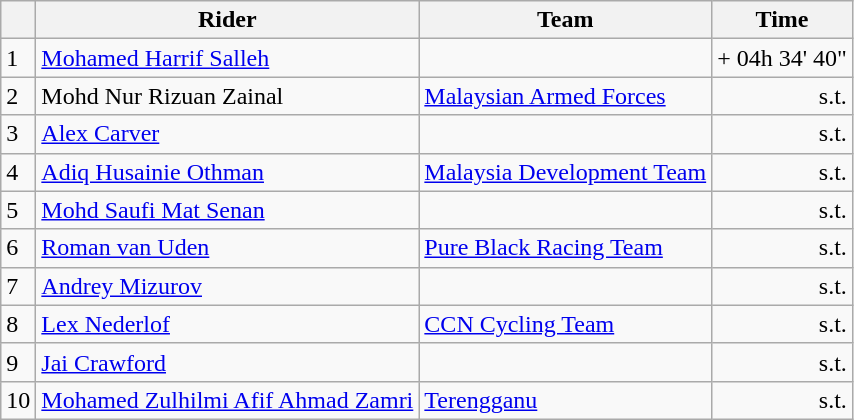<table class=wikitable>
<tr>
<th></th>
<th>Rider</th>
<th>Team</th>
<th>Time</th>
</tr>
<tr>
<td>1</td>
<td> <a href='#'>Mohamed Harrif Salleh</a></td>
<td></td>
<td align=right>+ 04h 34' 40"</td>
</tr>
<tr>
<td>2</td>
<td> Mohd Nur Rizuan Zainal</td>
<td><a href='#'>Malaysian Armed Forces</a></td>
<td align=right>s.t.</td>
</tr>
<tr>
<td>3</td>
<td> <a href='#'>Alex Carver</a></td>
<td></td>
<td align=right>s.t.</td>
</tr>
<tr>
<td>4</td>
<td> <a href='#'>Adiq Husainie Othman</a> </td>
<td><a href='#'>Malaysia Development Team</a></td>
<td align=right>s.t.</td>
</tr>
<tr>
<td>5</td>
<td> <a href='#'>Mohd Saufi Mat Senan</a></td>
<td></td>
<td align=right>s.t.</td>
</tr>
<tr>
<td>6</td>
<td> <a href='#'>Roman van Uden</a></td>
<td><a href='#'>Pure Black Racing Team</a></td>
<td align=right>s.t.</td>
</tr>
<tr>
<td>7</td>
<td> <a href='#'>Andrey Mizurov</a></td>
<td></td>
<td align=right>s.t.</td>
</tr>
<tr>
<td>8</td>
<td> <a href='#'>Lex Nederlof</a></td>
<td><a href='#'>CCN Cycling Team</a></td>
<td align=right>s.t.</td>
</tr>
<tr>
<td>9</td>
<td> <a href='#'>Jai Crawford</a></td>
<td></td>
<td align=right>s.t.</td>
</tr>
<tr>
<td>10</td>
<td> <a href='#'>Mohamed Zulhilmi Afif Ahmad Zamri</a></td>
<td><a href='#'>Terengganu</a></td>
<td align=right>s.t.</td>
</tr>
</table>
